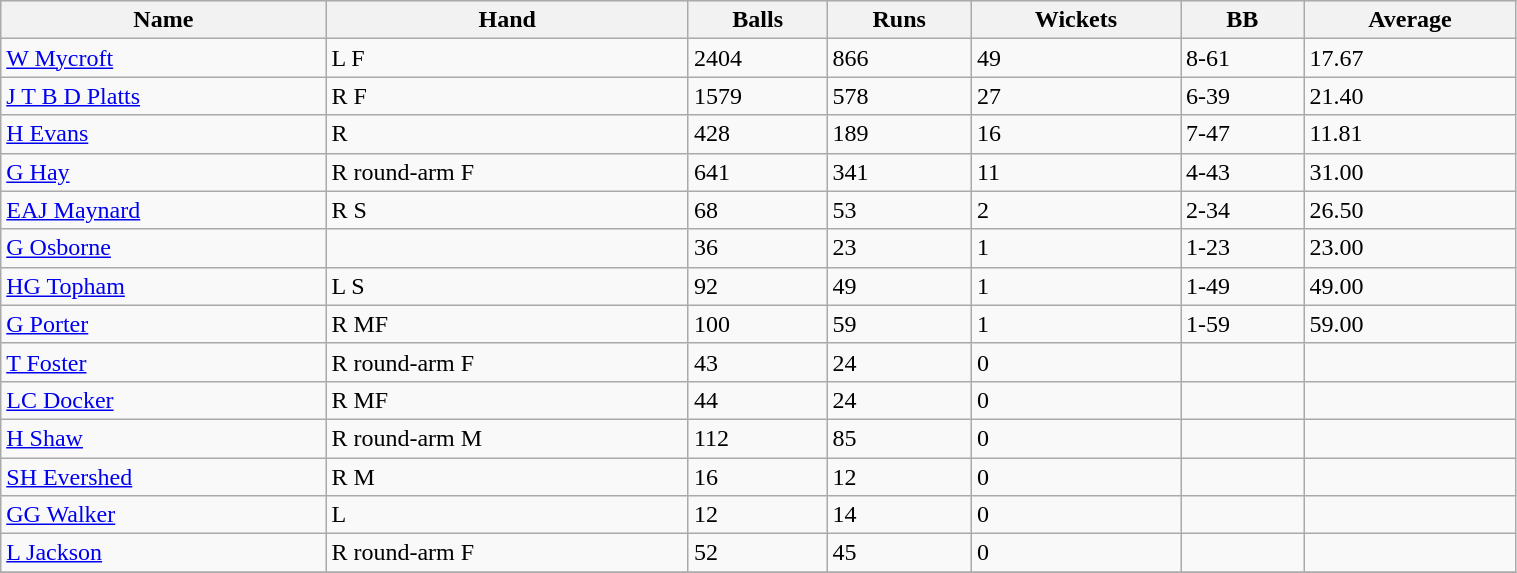<table class="wikitable sortable" width="80%">
<tr bgcolor="#efefef">
<th>Name</th>
<th>Hand</th>
<th>Balls</th>
<th>Runs</th>
<th>Wickets</th>
<th>BB</th>
<th>Average</th>
</tr>
<tr>
<td><a href='#'>W Mycroft</a></td>
<td>L F</td>
<td>2404</td>
<td>866</td>
<td>49</td>
<td>8-61</td>
<td>17.67</td>
</tr>
<tr>
<td><a href='#'>J T B D Platts</a></td>
<td>R F</td>
<td>1579</td>
<td>578</td>
<td>27</td>
<td>6-39</td>
<td>21.40</td>
</tr>
<tr>
<td><a href='#'>H Evans</a></td>
<td>R</td>
<td>428</td>
<td>189</td>
<td>16</td>
<td>7-47</td>
<td>11.81</td>
</tr>
<tr>
<td><a href='#'>G Hay</a></td>
<td>R round-arm F</td>
<td>641</td>
<td>341</td>
<td>11</td>
<td>4-43</td>
<td>31.00</td>
</tr>
<tr>
<td><a href='#'>EAJ Maynard</a></td>
<td>R S</td>
<td>68</td>
<td>53</td>
<td>2</td>
<td>2-34</td>
<td>26.50</td>
</tr>
<tr>
<td><a href='#'>G Osborne</a></td>
<td></td>
<td>36</td>
<td>23</td>
<td>1</td>
<td>1-23</td>
<td>23.00</td>
</tr>
<tr>
<td><a href='#'>HG Topham</a></td>
<td>L S</td>
<td>92</td>
<td>49</td>
<td>1</td>
<td>1-49</td>
<td>49.00</td>
</tr>
<tr>
<td><a href='#'>G Porter</a></td>
<td>R MF</td>
<td>100</td>
<td>59</td>
<td>1</td>
<td>1-59</td>
<td>59.00</td>
</tr>
<tr>
<td><a href='#'>T Foster</a></td>
<td>R round-arm F</td>
<td>43</td>
<td>24</td>
<td>0</td>
<td></td>
<td></td>
</tr>
<tr>
<td><a href='#'>LC Docker</a></td>
<td>R MF</td>
<td>44</td>
<td>24</td>
<td>0</td>
<td></td>
<td></td>
</tr>
<tr>
<td><a href='#'>H Shaw</a></td>
<td>R round-arm M</td>
<td>112</td>
<td>85</td>
<td>0</td>
<td></td>
<td></td>
</tr>
<tr>
<td><a href='#'>SH Evershed</a></td>
<td>R M</td>
<td>16</td>
<td>12</td>
<td>0</td>
<td></td>
<td></td>
</tr>
<tr>
<td><a href='#'>GG Walker</a></td>
<td>L</td>
<td>12</td>
<td>14</td>
<td>0</td>
<td></td>
<td></td>
</tr>
<tr>
<td><a href='#'>L Jackson</a></td>
<td>R round-arm F</td>
<td>52</td>
<td>45</td>
<td>0</td>
<td></td>
<td></td>
</tr>
<tr>
</tr>
</table>
